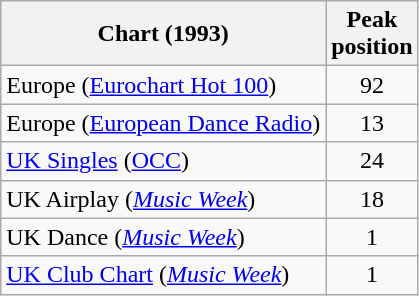<table class="wikitable sortable">
<tr>
<th>Chart (1993)</th>
<th>Peak<br>position</th>
</tr>
<tr>
<td>Europe (<a href='#'>Eurochart Hot 100</a>)</td>
<td align="center">92</td>
</tr>
<tr>
<td>Europe (<a href='#'>European Dance Radio</a>)</td>
<td align="center">13</td>
</tr>
<tr>
<td><a href='#'>UK Singles</a> (<a href='#'>OCC</a>)</td>
<td align="center">24</td>
</tr>
<tr>
<td>UK Airplay (<em><a href='#'>Music Week</a></em>)</td>
<td align="center">18</td>
</tr>
<tr>
<td>UK Dance (<em><a href='#'>Music Week</a></em>)</td>
<td align="center">1</td>
</tr>
<tr>
<td><a href='#'>UK Club Chart</a> (<em><a href='#'>Music Week</a></em>)</td>
<td align="center">1</td>
</tr>
</table>
